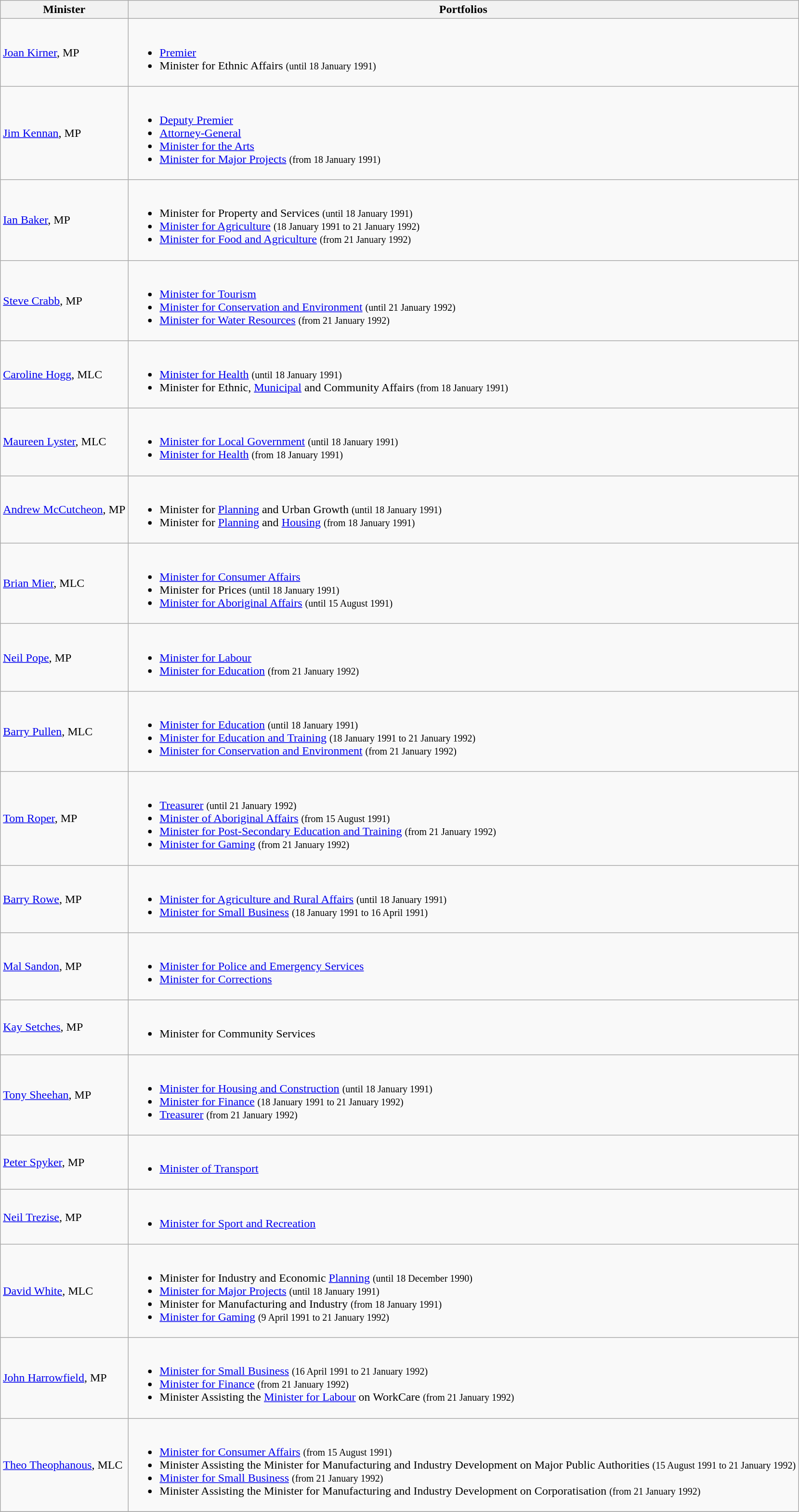<table class="wikitable">
<tr>
<th>Minister</th>
<th>Portfolios</th>
</tr>
<tr>
<td><a href='#'>Joan Kirner</a>, MP</td>
<td><br><ul><li><a href='#'>Premier</a></li><li>Minister for Ethnic Affairs <small>(until 18 January 1991)</small></li></ul></td>
</tr>
<tr>
<td><a href='#'>Jim Kennan</a>, MP</td>
<td><br><ul><li><a href='#'>Deputy Premier</a></li><li><a href='#'>Attorney-General</a></li><li><a href='#'>Minister for the Arts</a></li><li><a href='#'>Minister for Major Projects</a> <small>(from 18 January 1991)</small></li></ul></td>
</tr>
<tr>
<td><a href='#'>Ian Baker</a>, MP</td>
<td><br><ul><li>Minister for Property and Services <small>(until 18 January 1991)</small></li><li><a href='#'>Minister for Agriculture</a> <small>(18 January 1991 to 21 January 1992)</small></li><li><a href='#'>Minister for Food and Agriculture</a> <small>(from 21 January 1992)</small></li></ul></td>
</tr>
<tr>
<td><a href='#'>Steve Crabb</a>, MP</td>
<td><br><ul><li><a href='#'>Minister for Tourism</a></li><li><a href='#'>Minister for Conservation and Environment</a> <small>(until 21 January 1992)</small></li><li><a href='#'>Minister for Water Resources</a> <small>(from 21 January 1992)</small></li></ul></td>
</tr>
<tr>
<td><a href='#'>Caroline Hogg</a>, MLC</td>
<td><br><ul><li><a href='#'>Minister for Health</a> <small>(until 18 January 1991)</small></li><li>Minister for Ethnic, <a href='#'>Municipal</a> and Community Affairs <small>(from 18 January 1991)</small></li></ul></td>
</tr>
<tr>
<td><a href='#'>Maureen Lyster</a>, MLC</td>
<td><br><ul><li><a href='#'>Minister for Local Government</a> <small>(until 18 January 1991)</small></li><li><a href='#'>Minister for Health</a> <small>(from 18 January 1991)</small></li></ul></td>
</tr>
<tr>
<td><a href='#'>Andrew McCutcheon</a>, MP</td>
<td><br><ul><li>Minister for <a href='#'>Planning</a> and Urban Growth <small>(until 18 January 1991)</small></li><li>Minister for <a href='#'>Planning</a> and <a href='#'>Housing</a> <small>(from 18 January 1991)</small></li></ul></td>
</tr>
<tr>
<td><a href='#'>Brian Mier</a>, MLC</td>
<td><br><ul><li><a href='#'>Minister for Consumer Affairs</a></li><li>Minister for Prices <small>(until 18 January 1991)</small></li><li><a href='#'>Minister for Aboriginal Affairs</a> <small>(until 15 August 1991)</small></li></ul></td>
</tr>
<tr>
<td><a href='#'>Neil Pope</a>, MP</td>
<td><br><ul><li><a href='#'>Minister for Labour</a></li><li><a href='#'>Minister for Education</a> <small>(from 21 January 1992)</small></li></ul></td>
</tr>
<tr>
<td><a href='#'>Barry Pullen</a>, MLC</td>
<td><br><ul><li><a href='#'>Minister for Education</a> <small>(until 18 January 1991)</small></li><li><a href='#'>Minister for Education and Training</a> <small>(18 January 1991 to 21 January 1992)</small></li><li><a href='#'>Minister for Conservation and Environment</a> <small>(from 21 January 1992)</small></li></ul></td>
</tr>
<tr>
<td><a href='#'>Tom Roper</a>, MP</td>
<td><br><ul><li><a href='#'>Treasurer</a> <small>(until 21 January 1992)</small></li><li><a href='#'>Minister of Aboriginal Affairs</a> <small>(from 15 August 1991)</small></li><li><a href='#'>Minister for Post-Secondary Education and Training</a> <small>(from 21 January 1992)</small></li><li><a href='#'>Minister for Gaming</a> <small>(from 21 January 1992)</small></li></ul></td>
</tr>
<tr>
<td><a href='#'>Barry Rowe</a>, MP</td>
<td><br><ul><li><a href='#'>Minister for Agriculture and Rural Affairs</a> <small>(until 18 January 1991)</small></li><li><a href='#'>Minister for Small Business</a> <small>(18 January 1991 to 16 April 1991)</small></li></ul></td>
</tr>
<tr>
<td><a href='#'>Mal Sandon</a>, MP</td>
<td><br><ul><li><a href='#'>Minister for Police and Emergency Services</a></li><li><a href='#'>Minister for Corrections</a></li></ul></td>
</tr>
<tr>
<td><a href='#'>Kay Setches</a>, MP</td>
<td><br><ul><li>Minister for Community Services</li></ul></td>
</tr>
<tr>
<td><a href='#'>Tony Sheehan</a>, MP</td>
<td><br><ul><li><a href='#'>Minister for Housing and Construction</a> <small>(until 18 January 1991)</small></li><li><a href='#'>Minister for Finance</a> <small>(18 January 1991 to 21 January 1992)</small></li><li><a href='#'>Treasurer</a> <small>(from 21 January 1992)</small></li></ul></td>
</tr>
<tr>
<td><a href='#'>Peter Spyker</a>, MP</td>
<td><br><ul><li><a href='#'>Minister of Transport</a></li></ul></td>
</tr>
<tr>
<td><a href='#'>Neil Trezise</a>, MP</td>
<td><br><ul><li><a href='#'>Minister for Sport and Recreation</a></li></ul></td>
</tr>
<tr>
<td><a href='#'>David White</a>, MLC</td>
<td><br><ul><li>Minister for Industry and Economic <a href='#'>Planning</a> <small>(until 18 December 1990)</small></li><li><a href='#'>Minister for Major Projects</a> <small>(until 18 January 1991)</small></li><li>Minister for Manufacturing and Industry <small>(from 18 January 1991)</small></li><li><a href='#'>Minister for Gaming</a> <small>(9 April 1991 to 21 January 1992)</small></li></ul></td>
</tr>
<tr>
<td><a href='#'>John Harrowfield</a>, MP</td>
<td><br><ul><li><a href='#'>Minister for Small Business</a> <small>(16 April 1991 to 21 January 1992)</small></li><li><a href='#'>Minister for Finance</a> <small>(from 21 January 1992)</small></li><li>Minister Assisting the <a href='#'>Minister for Labour</a> on WorkCare <small>(from 21 January 1992)</small></li></ul></td>
</tr>
<tr>
<td><a href='#'>Theo Theophanous</a>, MLC</td>
<td><br><ul><li><a href='#'>Minister for Consumer Affairs</a> <small>(from 15 August 1991)</small></li><li>Minister Assisting the Minister for Manufacturing and Industry Development on Major Public Authorities <small>(15 August 1991 to 21 January 1992)</small></li><li><a href='#'>Minister for Small Business</a> <small>(from 21 January 1992)</small></li><li>Minister Assisting the Minister for Manufacturing and Industry Development on Corporatisation <small>(from 21 January 1992)</small></li></ul></td>
</tr>
<tr>
</tr>
</table>
